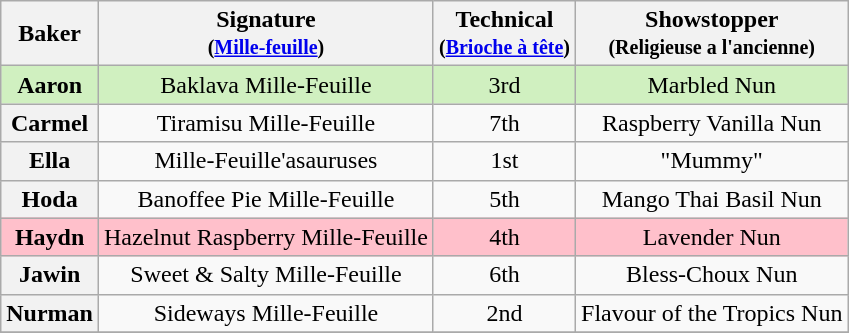<table class="wikitable sortable" style="text-align:center">
<tr>
<th>Baker</th>
<th class="unsortable">Signature<br><small>(<a href='#'>Mille-feuille</a>)</small></th>
<th>Technical<br><small>(<a href='#'>Brioche à tête</a>)</small></th>
<th class="unsortable">Showstopper<br><small>(Religieuse a l'ancienne)</small></th>
</tr>
<tr style="background:#d0f0c0;">
<th style="background:#d0f0c0;">Aaron</th>
<td>Baklava Mille-Feuille</td>
<td>3rd</td>
<td>Marbled Nun</td>
</tr>
<tr>
<th>Carmel</th>
<td>Tiramisu Mille-Feuille</td>
<td>7th</td>
<td>Raspberry Vanilla Nun</td>
</tr>
<tr>
<th>Ella</th>
<td>Mille-Feuille'asauruses</td>
<td>1st</td>
<td>"Mummy"</td>
</tr>
<tr>
<th>Hoda</th>
<td>Banoffee Pie Mille-Feuille</td>
<td>5th</td>
<td>Mango Thai Basil Nun</td>
</tr>
<tr style="background:Pink;">
<th style="background:Pink;">Haydn</th>
<td>Hazelnut Raspberry Mille-Feuille</td>
<td>4th</td>
<td>Lavender Nun</td>
</tr>
<tr>
<th>Jawin</th>
<td>Sweet & Salty Mille-Feuille</td>
<td>6th</td>
<td>Bless-Choux Nun</td>
</tr>
<tr>
<th>Nurman</th>
<td>Sideways Mille-Feuille</td>
<td>2nd</td>
<td>Flavour of the Tropics Nun</td>
</tr>
<tr>
</tr>
</table>
